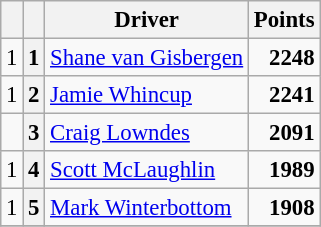<table class="wikitable" style="font-size: 95%;">
<tr>
<th></th>
<th></th>
<th>Driver</th>
<th>Points</th>
</tr>
<tr>
<td align="left"> 1</td>
<th>1</th>
<td> <a href='#'>Shane van Gisbergen</a></td>
<td align="right"><strong>2248</strong></td>
</tr>
<tr>
<td align="left"> 1</td>
<th>2</th>
<td> <a href='#'>Jamie Whincup</a></td>
<td align="right"><strong>2241</strong></td>
</tr>
<tr>
<td align="left"></td>
<th>3</th>
<td> <a href='#'>Craig Lowndes</a></td>
<td align="right"><strong>2091</strong></td>
</tr>
<tr>
<td align="left"> 1</td>
<th>4</th>
<td> <a href='#'>Scott McLaughlin</a></td>
<td align="right"><strong>1989</strong></td>
</tr>
<tr>
<td align="left"> 1</td>
<th>5</th>
<td> <a href='#'>Mark Winterbottom</a></td>
<td align="right"><strong>1908</strong></td>
</tr>
<tr>
</tr>
</table>
